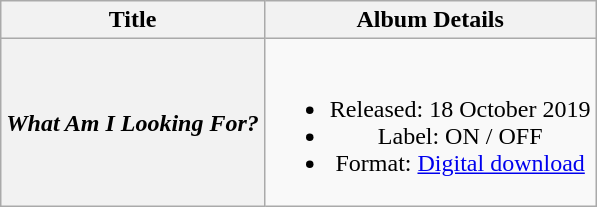<table class="wikitable plainrowheaders" style="text-align:center;">
<tr>
<th scope="col">Title</th>
<th scope="col">Album Details</th>
</tr>
<tr>
<th scope="row"><em>What Am I Looking For?</em></th>
<td><br><ul><li>Released: 18 October 2019</li><li>Label: ON / OFF</li><li>Format: <a href='#'>Digital download</a></li></ul></td>
</tr>
</table>
